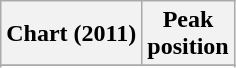<table class="wikitable sortable plainrowheaders" style="text-align:center">
<tr>
<th scope="col">Chart (2011)</th>
<th scope="col">Peak<br>position</th>
</tr>
<tr>
</tr>
<tr>
</tr>
<tr>
</tr>
</table>
